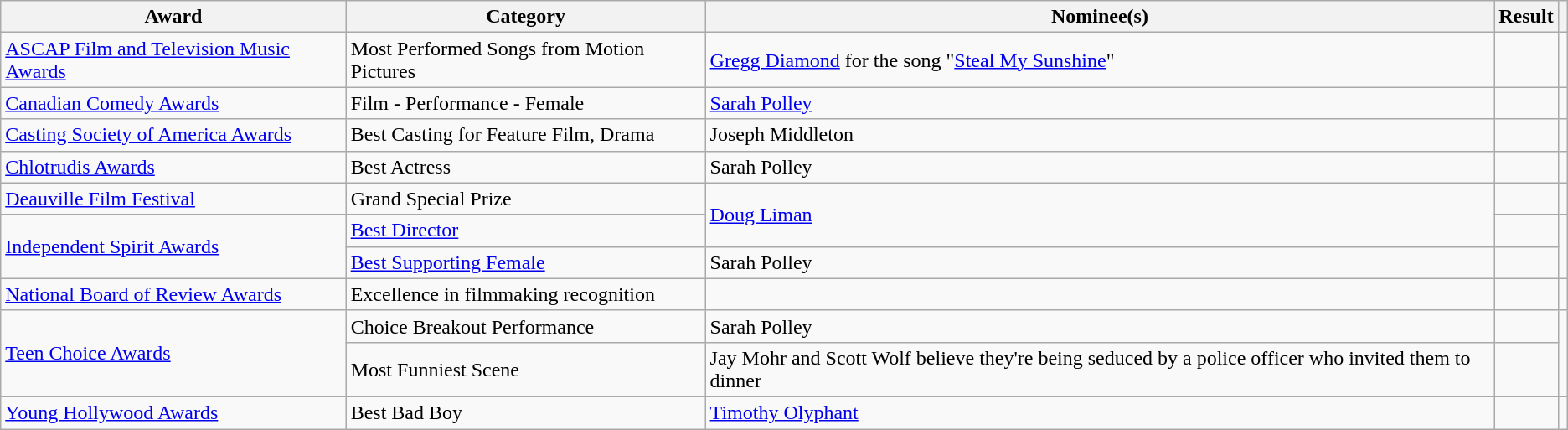<table class="wikitable plainrowheaders sortable">
<tr>
<th>Award</th>
<th>Category</th>
<th>Nominee(s)</th>
<th>Result</th>
<th></th>
</tr>
<tr>
<td><a href='#'>ASCAP Film and Television Music Awards</a></td>
<td>Most Performed Songs from Motion Pictures</td>
<td><a href='#'>Gregg Diamond</a> for the song "<a href='#'>Steal My Sunshine</a>"</td>
<td></td>
<td></td>
</tr>
<tr>
<td><a href='#'>Canadian Comedy Awards</a></td>
<td>Film - Performance - Female</td>
<td><a href='#'>Sarah Polley</a></td>
<td></td>
<td></td>
</tr>
<tr>
<td><a href='#'>Casting Society of America Awards</a></td>
<td>Best Casting for Feature Film, Drama</td>
<td>Joseph Middleton</td>
<td></td>
<td></td>
</tr>
<tr>
<td><a href='#'>Chlotrudis Awards</a></td>
<td>Best Actress</td>
<td>Sarah Polley</td>
<td></td>
<td></td>
</tr>
<tr>
<td><a href='#'>Deauville Film Festival</a></td>
<td>Grand Special Prize</td>
<td rowspan="2"><a href='#'>Doug Liman</a></td>
<td></td>
<td></td>
</tr>
<tr>
<td rowspan="2"><a href='#'>Independent Spirit Awards</a></td>
<td><a href='#'>Best Director</a></td>
<td></td>
<td rowspan="2"></td>
</tr>
<tr>
<td><a href='#'>Best Supporting Female</a></td>
<td>Sarah Polley</td>
<td></td>
</tr>
<tr>
<td><a href='#'>National Board of Review Awards</a></td>
<td>Excellence in filmmaking recognition</td>
<td></td>
<td></td>
<td></td>
</tr>
<tr>
<td rowspan="2"><a href='#'>Teen Choice Awards</a></td>
<td>Choice Breakout Performance</td>
<td>Sarah Polley</td>
<td></td>
<td rowspan="2"></td>
</tr>
<tr>
<td>Most Funniest Scene</td>
<td>Jay Mohr and Scott Wolf believe they're being seduced by a police officer who invited them to dinner</td>
<td></td>
</tr>
<tr>
<td><a href='#'>Young Hollywood Awards</a></td>
<td>Best Bad Boy</td>
<td><a href='#'>Timothy Olyphant</a></td>
<td></td>
<td></td>
</tr>
</table>
